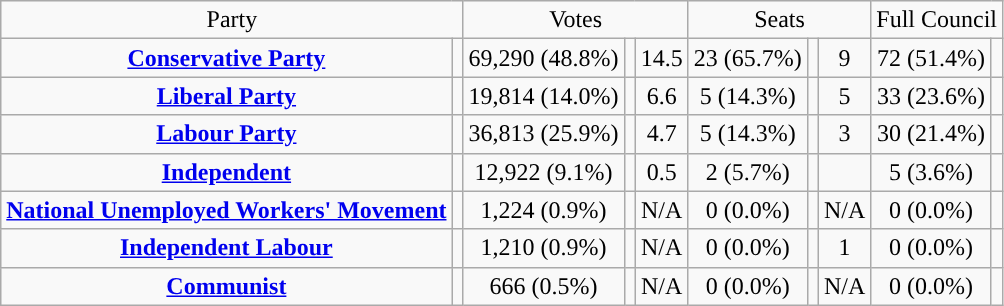<table class=wikitable style="text-align:center;">
<tr>
<td colspan=2>Party</td>
<td colspan=3>Votes</td>
<td colspan=3>Seats</td>
<td colspan=3>Full Council</td>
</tr>
<tr>
<td><strong><a href='#'>Conservative Party</a></strong></td>
<td style="background:"></td>
<td>69,290 (48.8%)</td>
<td></td>
<td> 14.5</td>
<td>23 (65.7%)</td>
<td></td>
<td> 9</td>
<td>72 (51.4%)</td>
<td></td>
</tr>
<tr>
<td><strong><a href='#'>Liberal Party</a></strong></td>
<td style="background:"></td>
<td>19,814 (14.0%)</td>
<td></td>
<td> 6.6</td>
<td>5 (14.3%)</td>
<td></td>
<td> 5</td>
<td>33 (23.6%)</td>
<td></td>
</tr>
<tr>
<td><strong><a href='#'>Labour Party</a></strong></td>
<td style="background:"></td>
<td>36,813 (25.9%)</td>
<td></td>
<td> 4.7</td>
<td>5 (14.3%)</td>
<td></td>
<td> 3</td>
<td>30 (21.4%)</td>
<td></td>
</tr>
<tr>
<td><strong><a href='#'>Independent</a></strong></td>
<td style="background:"></td>
<td>12,922 (9.1%)</td>
<td></td>
<td> 0.5</td>
<td>2 (5.7%)</td>
<td></td>
<td></td>
<td>5 (3.6%)</td>
<td></td>
</tr>
<tr>
<td><strong><a href='#'>National Unemployed Workers' Movement</a></strong></td>
<td style="background:"></td>
<td>1,224 (0.9%)</td>
<td></td>
<td>N/A</td>
<td>0 (0.0%)</td>
<td></td>
<td>N/A</td>
<td>0 (0.0%)</td>
<td></td>
</tr>
<tr>
<td><strong><a href='#'>Independent Labour</a></strong></td>
<td style="background:"></td>
<td>1,210 (0.9%)</td>
<td></td>
<td>N/A</td>
<td>0 (0.0%)</td>
<td></td>
<td> 1</td>
<td>0 (0.0%)</td>
<td></td>
</tr>
<tr>
<td><strong><a href='#'>Communist</a></strong></td>
<td style="background:"></td>
<td>666 (0.5%)</td>
<td></td>
<td>N/A</td>
<td>0 (0.0%)</td>
<td></td>
<td>N/A</td>
<td>0 (0.0%)</td>
<td></td>
</tr>
</table>
